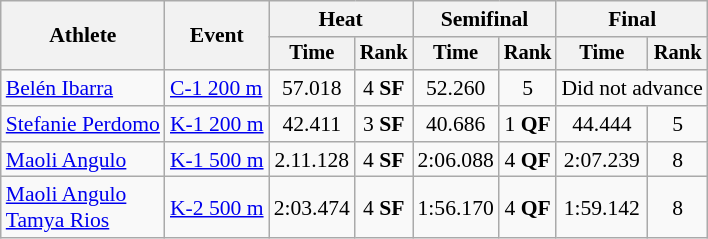<table class="wikitable" style="font-size:90%;text-align:center">
<tr>
<th rowspan=2>Athlete</th>
<th rowspan=2>Event</th>
<th colspan=2>Heat</th>
<th colspan=2>Semifinal</th>
<th colspan=2>Final</th>
</tr>
<tr style=font-size:95%>
<th>Time</th>
<th>Rank</th>
<th>Time</th>
<th>Rank</th>
<th>Time</th>
<th>Rank</th>
</tr>
<tr>
<td align=left><a href='#'>Belén Ibarra</a></td>
<td style="text-align:left"><a href='#'>C-1 200 m</a></td>
<td>57.018</td>
<td>4 <strong>SF</strong></td>
<td>52.260</td>
<td>5</td>
<td colspan=2>Did not advance</td>
</tr>
<tr>
<td align=left><a href='#'>Stefanie Perdomo</a></td>
<td style="text-align:left"><a href='#'>K-1 200 m</a></td>
<td>42.411</td>
<td>3 <strong>SF</strong></td>
<td>40.686</td>
<td>1 <strong>QF</strong></td>
<td>44.444</td>
<td>5</td>
</tr>
<tr>
<td align=left><a href='#'>Maoli Angulo</a></td>
<td style="text-align:left"><a href='#'>K-1 500 m</a></td>
<td>2.11.128</td>
<td>4 <strong>SF</strong></td>
<td>2:06.088</td>
<td>4 <strong>QF</strong></td>
<td>2:07.239</td>
<td>8</td>
</tr>
<tr>
<td align=left><a href='#'>Maoli Angulo</a><br><a href='#'>Tamya Rios</a></td>
<td style="text-align:left"><a href='#'>K-2 500 m</a></td>
<td>2:03.474</td>
<td>4 <strong>SF</strong></td>
<td>1:56.170</td>
<td>4 <strong>QF</strong></td>
<td>1:59.142</td>
<td>8</td>
</tr>
</table>
